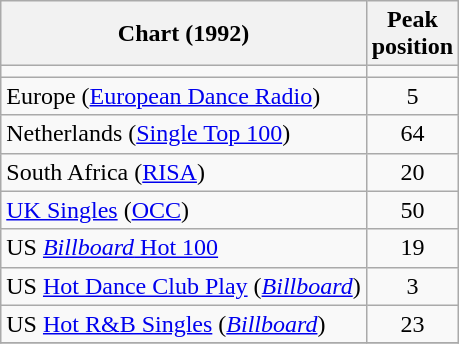<table class="wikitable sortable">
<tr>
<th>Chart (1992)</th>
<th>Peak<br>position</th>
</tr>
<tr>
<td></td>
</tr>
<tr>
<td>Europe (<a href='#'>European Dance Radio</a>)</td>
<td align="center">5</td>
</tr>
<tr>
<td>Netherlands (<a href='#'>Single Top 100</a>)</td>
<td align="center">64</td>
</tr>
<tr>
<td>South Africa (<a href='#'>RISA</a>)</td>
<td align="center">20</td>
</tr>
<tr>
<td><a href='#'>UK Singles</a> (<a href='#'>OCC</a>)</td>
<td align="center">50</td>
</tr>
<tr>
<td>US <a href='#'><em>Billboard</em> Hot 100</a></td>
<td align="center">19</td>
</tr>
<tr>
<td>US <a href='#'>Hot Dance Club Play</a> (<em><a href='#'>Billboard</a></em>)</td>
<td align="center">3</td>
</tr>
<tr>
<td>US <a href='#'>Hot R&B Singles</a> (<em><a href='#'>Billboard</a></em>)</td>
<td align="center">23</td>
</tr>
<tr>
</tr>
</table>
